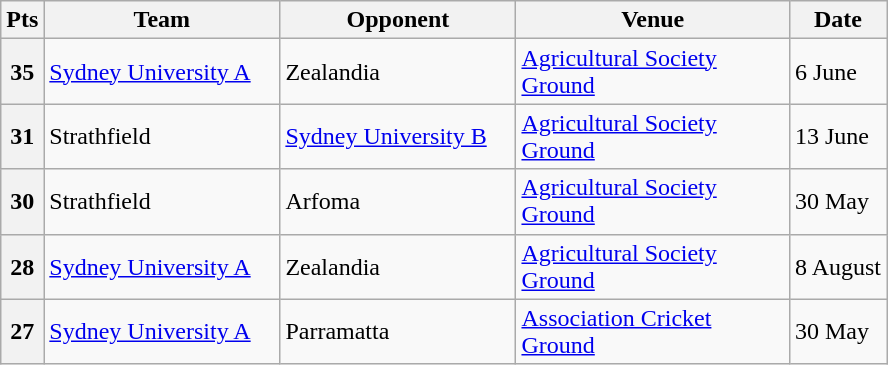<table class="wikitable" style="text-align:left;">
<tr>
<th width="20">Pts</th>
<th width="150">Team</th>
<th width="150">Opponent</th>
<th width="175">Venue</th>
<th width=""50">Date</th>
</tr>
<tr>
<th>35</th>
<td> <a href='#'>Sydney University A</a></td>
<td> Zealandia</td>
<td><a href='#'>Agricultural Society Ground</a></td>
<td>6 June</td>
</tr>
<tr>
<th>31</th>
<td> Strathfield</td>
<td> <a href='#'>Sydney University B</a></td>
<td><a href='#'>Agricultural Society Ground</a></td>
<td>13 June</td>
</tr>
<tr>
<th>30</th>
<td> Strathfield</td>
<td> Arfoma</td>
<td><a href='#'>Agricultural Society Ground</a></td>
<td>30 May</td>
</tr>
<tr>
<th>28</th>
<td> <a href='#'>Sydney University A</a></td>
<td> Zealandia</td>
<td><a href='#'>Agricultural Society Ground</a></td>
<td>8 August</td>
</tr>
<tr>
<th>27</th>
<td> <a href='#'>Sydney University A</a></td>
<td> Parramatta</td>
<td><a href='#'>Association Cricket Ground</a></td>
<td>30 May</td>
</tr>
</table>
